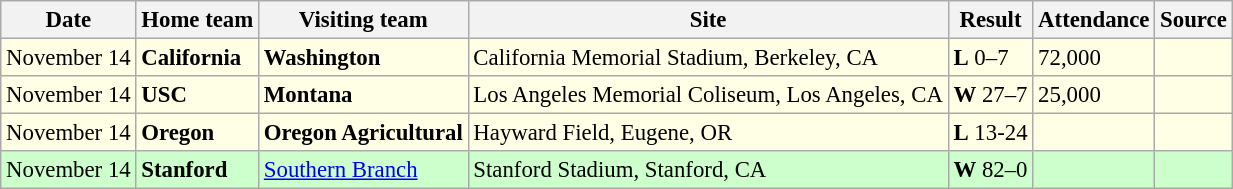<table class="wikitable" style="font-size:95%;">
<tr>
<th>Date</th>
<th>Home team</th>
<th>Visiting team</th>
<th>Site</th>
<th>Result</th>
<th>Attendance</th>
<th class="unsortable">Source</th>
</tr>
<tr bgcolor=#ffffe6>
<td>November 14</td>
<td><strong>California</strong></td>
<td><strong>Washington</strong></td>
<td>California Memorial Stadium, Berkeley, CA</td>
<td><strong>L</strong> 0–7</td>
<td>72,000</td>
<td></td>
</tr>
<tr bgcolor=#ffffe6>
<td>November 14</td>
<td><strong>USC</strong></td>
<td><strong>Montana</strong></td>
<td>Los Angeles Memorial Coliseum, Los Angeles, CA</td>
<td><strong>W</strong> 27–7</td>
<td>25,000</td>
<td></td>
</tr>
<tr bgcolor=#ffffe6>
<td>November 14</td>
<td><strong>Oregon</strong></td>
<td><strong>Oregon Agricultural</strong></td>
<td>Hayward Field, Eugene, OR</td>
<td><strong>L</strong> 13-24</td>
<td></td>
<td></td>
</tr>
<tr bgcolor=ccffcc>
<td>November 14</td>
<td><strong>Stanford</strong></td>
<td><a href='#'>Southern Branch</a></td>
<td>Stanford Stadium, Stanford, CA</td>
<td><strong>W</strong> 82–0</td>
<td></td>
<td></td>
</tr>
</table>
